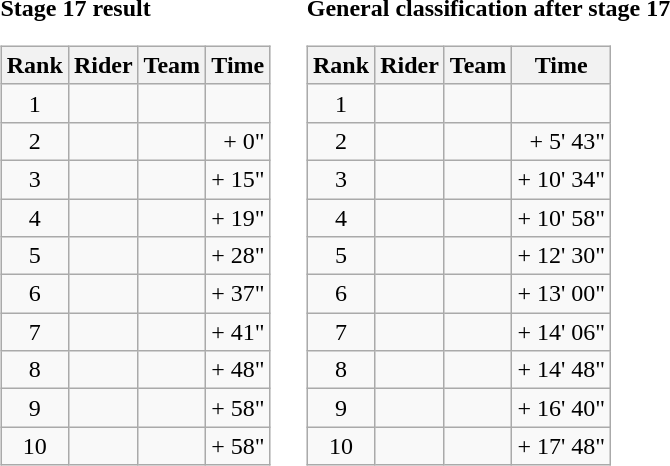<table>
<tr>
<td><strong>Stage 17 result</strong><br><table class="wikitable">
<tr>
<th scope="col">Rank</th>
<th scope="col">Rider</th>
<th scope="col">Team</th>
<th scope="col">Time</th>
</tr>
<tr>
<td style="text-align:center;">1</td>
<td></td>
<td></td>
<td style="text-align:right;"></td>
</tr>
<tr>
<td style="text-align:center;">2</td>
<td></td>
<td></td>
<td style="text-align:right;">+ 0"</td>
</tr>
<tr>
<td style="text-align:center;">3</td>
<td></td>
<td></td>
<td style="text-align:right;">+ 15"</td>
</tr>
<tr>
<td style="text-align:center;">4</td>
<td></td>
<td></td>
<td style="text-align:right;">+ 19"</td>
</tr>
<tr>
<td style="text-align:center;">5</td>
<td></td>
<td></td>
<td style="text-align:right;">+ 28"</td>
</tr>
<tr>
<td style="text-align:center;">6</td>
<td></td>
<td></td>
<td style="text-align:right;">+ 37"</td>
</tr>
<tr>
<td style="text-align:center;">7</td>
<td></td>
<td></td>
<td style="text-align:right;">+ 41"</td>
</tr>
<tr>
<td style="text-align:center;">8</td>
<td></td>
<td></td>
<td style="text-align:right;">+ 48"</td>
</tr>
<tr>
<td style="text-align:center;">9</td>
<td></td>
<td></td>
<td style="text-align:right;">+ 58"</td>
</tr>
<tr>
<td style="text-align:center;">10</td>
<td></td>
<td></td>
<td style="text-align:right;">+ 58"</td>
</tr>
</table>
</td>
<td></td>
<td><strong>General classification after stage 17</strong><br><table class="wikitable">
<tr>
<th scope="col">Rank</th>
<th scope="col">Rider</th>
<th scope="col">Team</th>
<th scope="col">Time</th>
</tr>
<tr>
<td style="text-align:center;">1</td>
<td></td>
<td></td>
<td style="text-align:right;"></td>
</tr>
<tr>
<td style="text-align:center;">2</td>
<td></td>
<td></td>
<td style="text-align:right;">+ 5' 43"</td>
</tr>
<tr>
<td style="text-align:center;">3</td>
<td></td>
<td></td>
<td style="text-align:right;">+ 10' 34"</td>
</tr>
<tr>
<td style="text-align:center;">4</td>
<td></td>
<td></td>
<td style="text-align:right;">+ 10' 58"</td>
</tr>
<tr>
<td style="text-align:center;">5</td>
<td></td>
<td></td>
<td style="text-align:right;">+ 12' 30"</td>
</tr>
<tr>
<td style="text-align:center;">6</td>
<td></td>
<td></td>
<td style="text-align:right;">+ 13' 00"</td>
</tr>
<tr>
<td style="text-align:center;">7</td>
<td></td>
<td></td>
<td style="text-align:right;">+ 14' 06"</td>
</tr>
<tr>
<td style="text-align:center;">8</td>
<td></td>
<td></td>
<td style="text-align:right;">+ 14' 48"</td>
</tr>
<tr>
<td style="text-align:center;">9</td>
<td></td>
<td></td>
<td style="text-align:right;">+ 16' 40"</td>
</tr>
<tr>
<td style="text-align:center;">10</td>
<td></td>
<td></td>
<td style="text-align:right;">+ 17' 48"</td>
</tr>
</table>
</td>
</tr>
</table>
